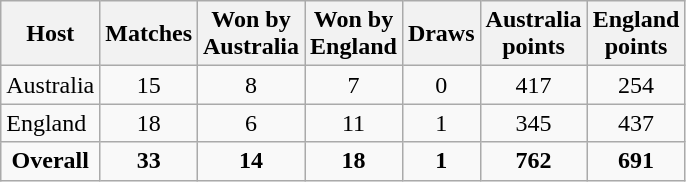<table class="wikitable" style="text-align:center">
<tr>
<th align=center>Host</th>
<th align=center>Matches</th>
<th align=center>Won by<br>Australia</th>
<th align=center>Won by<br>England</th>
<th align=center>Draws</th>
<th align=center>Australia<br>points</th>
<th align=center>England<br>points</th>
</tr>
<tr>
<td align=left>Australia</td>
<td>15</td>
<td>8</td>
<td>7</td>
<td>0</td>
<td>417</td>
<td>254</td>
</tr>
<tr>
<td align=left>England</td>
<td>18</td>
<td>6</td>
<td>11</td>
<td>1</td>
<td>345</td>
<td>437</td>
</tr>
<tr>
<td><strong>Overall</strong></td>
<td><strong>33</strong></td>
<td><strong>14</strong></td>
<td><strong>18</strong></td>
<td><strong>1</strong></td>
<td><strong>762</strong></td>
<td><strong>691</strong></td>
</tr>
</table>
